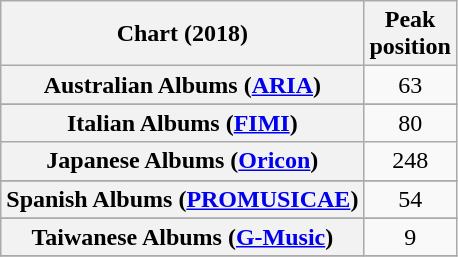<table class="wikitable sortable plainrowheaders" style="text-align:center">
<tr>
<th scope="col">Chart (2018)</th>
<th scope="col">Peak<br> position</th>
</tr>
<tr>
<th scope="row">Australian Albums (<a href='#'>ARIA</a>)</th>
<td>63</td>
</tr>
<tr>
</tr>
<tr>
</tr>
<tr>
</tr>
<tr>
</tr>
<tr>
</tr>
<tr>
</tr>
<tr>
<th scope="row">Italian Albums (<a href='#'>FIMI</a>)</th>
<td>80</td>
</tr>
<tr>
<th scope="row">Japanese Albums (<a href='#'>Oricon</a>)</th>
<td>248</td>
</tr>
<tr>
</tr>
<tr>
<th scope="row">Spanish Albums (<a href='#'>PROMUSICAE</a>)</th>
<td>54</td>
</tr>
<tr>
</tr>
<tr>
<th scope="row">Taiwanese Albums (<a href='#'>G-Music</a>)</th>
<td style="text-align:center;">9</td>
</tr>
<tr>
</tr>
</table>
